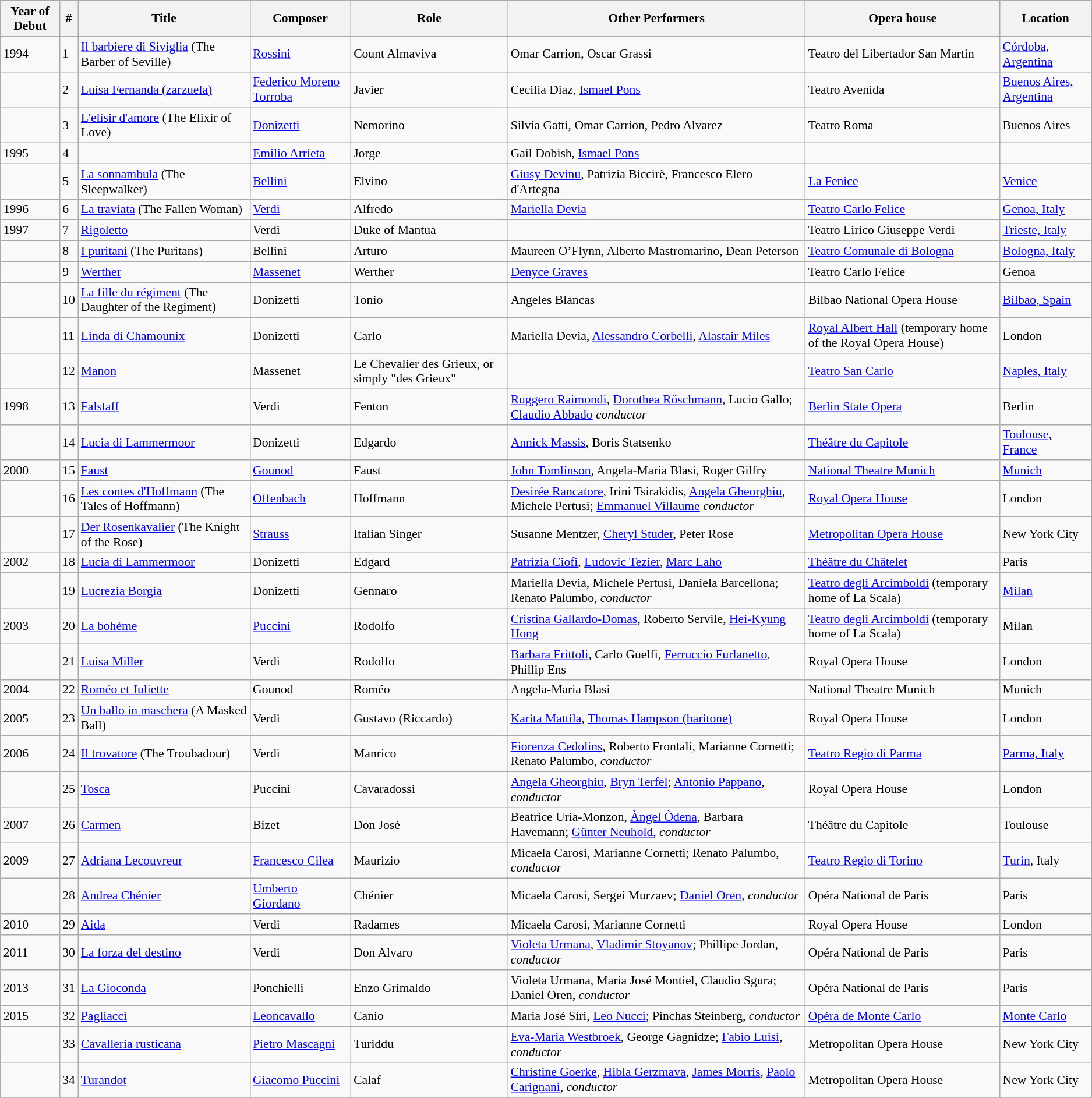<table class="wikitable" style="font-size:90%;">
<tr>
<th>Year of Debut</th>
<th>#</th>
<th>Title</th>
<th>Composer</th>
<th>Role</th>
<th>Other Performers</th>
<th>Opera house</th>
<th>Location</th>
</tr>
<tr>
<td>1994</td>
<td>1</td>
<td><a href='#'>Il barbiere di Siviglia</a> (The Barber of Seville)</td>
<td><a href='#'>Rossini</a></td>
<td>Count Almaviva</td>
<td>Omar Carrion, Oscar Grassi</td>
<td>Teatro del Libertador San Martin</td>
<td><a href='#'>Córdoba, Argentina</a></td>
</tr>
<tr>
<td></td>
<td>2</td>
<td><a href='#'>Luisa Fernanda (zarzuela)</a></td>
<td><a href='#'>Federico Moreno Torroba</a></td>
<td>Javier</td>
<td>Cecilia Diaz, <a href='#'>Ismael Pons</a></td>
<td>Teatro Avenida</td>
<td><a href='#'>Buenos Aires, Argentina</a></td>
</tr>
<tr>
<td></td>
<td>3</td>
<td><a href='#'>L'elisir d'amore</a> (The Elixir of Love)</td>
<td><a href='#'>Donizetti</a></td>
<td>Nemorino</td>
<td>Silvia Gatti, Omar Carrion, Pedro Alvarez</td>
<td>Teatro Roma</td>
<td>Buenos Aires</td>
</tr>
<tr>
<td>1995</td>
<td>4</td>
<td></td>
<td><a href='#'>Emilio Arrieta</a></td>
<td>Jorge</td>
<td>Gail Dobish, <a href='#'>Ismael Pons</a></td>
<td></td>
<td></td>
</tr>
<tr>
<td></td>
<td>5</td>
<td><a href='#'>La sonnambula</a> (The Sleepwalker)</td>
<td><a href='#'>Bellini</a></td>
<td>Elvino</td>
<td><a href='#'>Giusy Devinu</a>, Patrizia Biccirè, Francesco Elero d'Artegna</td>
<td><a href='#'>La Fenice</a></td>
<td><a href='#'>Venice</a></td>
</tr>
<tr>
<td>1996</td>
<td>6</td>
<td><a href='#'>La traviata</a> (The Fallen Woman)</td>
<td><a href='#'>Verdi</a></td>
<td>Alfredo</td>
<td><a href='#'>Mariella Devia</a></td>
<td><a href='#'>Teatro Carlo Felice</a></td>
<td><a href='#'>Genoa, Italy</a></td>
</tr>
<tr>
<td>1997</td>
<td>7</td>
<td><a href='#'>Rigoletto</a></td>
<td>Verdi</td>
<td>Duke of Mantua</td>
<td></td>
<td>Teatro Lirico Giuseppe Verdi</td>
<td><a href='#'>Trieste, Italy</a></td>
</tr>
<tr>
<td></td>
<td>8</td>
<td><a href='#'>I puritani</a> (The Puritans)</td>
<td>Bellini</td>
<td>Arturo</td>
<td>Maureen O’Flynn, Alberto Mastromarino, Dean Peterson</td>
<td><a href='#'>Teatro Comunale di Bologna</a></td>
<td><a href='#'>Bologna, Italy</a></td>
</tr>
<tr>
<td></td>
<td>9</td>
<td><a href='#'>Werther</a></td>
<td><a href='#'>Massenet</a></td>
<td>Werther</td>
<td><a href='#'>Denyce Graves</a></td>
<td>Teatro Carlo Felice</td>
<td>Genoa</td>
</tr>
<tr>
<td></td>
<td>10</td>
<td><a href='#'>La fille du régiment</a> (The Daughter of the Regiment)</td>
<td>Donizetti</td>
<td>Tonio</td>
<td>Angeles Blancas</td>
<td>Bilbao National Opera House</td>
<td><a href='#'>Bilbao, Spain</a></td>
</tr>
<tr>
<td></td>
<td>11</td>
<td><a href='#'>Linda di Chamounix</a></td>
<td>Donizetti</td>
<td>Carlo</td>
<td>Mariella Devia, <a href='#'>Alessandro Corbelli</a>, <a href='#'>Alastair Miles</a></td>
<td><a href='#'>Royal Albert Hall</a> (temporary home of the Royal Opera House)</td>
<td>London</td>
</tr>
<tr>
<td></td>
<td>12</td>
<td><a href='#'>Manon</a></td>
<td>Massenet</td>
<td>Le Chevalier des Grieux, or simply "des Grieux"</td>
<td></td>
<td><a href='#'>Teatro San Carlo</a></td>
<td><a href='#'>Naples, Italy</a></td>
</tr>
<tr>
<td>1998</td>
<td>13</td>
<td><a href='#'>Falstaff</a></td>
<td>Verdi</td>
<td>Fenton</td>
<td><a href='#'>Ruggero Raimondi</a>, <a href='#'>Dorothea Röschmann</a>, Lucio Gallo; <a href='#'>Claudio Abbado</a> <em>conductor</em></td>
<td><a href='#'>Berlin State Opera</a></td>
<td>Berlin</td>
</tr>
<tr>
<td></td>
<td>14</td>
<td><a href='#'>Lucia di Lammermoor</a></td>
<td>Donizetti</td>
<td>Edgardo</td>
<td><a href='#'>Annick Massis</a>, Boris Statsenko</td>
<td><a href='#'>Théâtre du Capitole</a></td>
<td><a href='#'>Toulouse, France</a></td>
</tr>
<tr>
<td>2000</td>
<td>15</td>
<td><a href='#'>Faust</a></td>
<td><a href='#'>Gounod</a></td>
<td>Faust</td>
<td><a href='#'>John Tomlinson</a>, Angela-Maria Blasi, Roger Gilfry</td>
<td><a href='#'>National Theatre Munich</a></td>
<td><a href='#'>Munich</a></td>
</tr>
<tr>
<td></td>
<td>16</td>
<td><a href='#'>Les contes d'Hoffmann</a> (The Tales of Hoffmann)</td>
<td><a href='#'>Offenbach</a></td>
<td>Hoffmann</td>
<td><a href='#'>Desirée Rancatore</a>, Irini Tsirakidis, <a href='#'>Angela Gheorghiu</a>, Michele Pertusi; <a href='#'>Emmanuel Villaume</a> <em>conductor</em></td>
<td><a href='#'>Royal Opera House</a></td>
<td>London</td>
</tr>
<tr>
<td></td>
<td>17</td>
<td><a href='#'>Der Rosenkavalier</a> (The Knight of the Rose)</td>
<td><a href='#'>Strauss</a></td>
<td>Italian Singer</td>
<td>Susanne Mentzer, <a href='#'>Cheryl Studer</a>, Peter Rose</td>
<td><a href='#'>Metropolitan Opera House</a></td>
<td>New York City</td>
</tr>
<tr>
<td>2002</td>
<td>18</td>
<td><a href='#'>Lucia di Lammermoor</a></td>
<td>Donizetti</td>
<td>Edgard</td>
<td><a href='#'>Patrizia Ciofi</a>, <a href='#'>Ludovic Tezier</a>, <a href='#'>Marc Laho</a></td>
<td><a href='#'>Théâtre du Châtelet</a></td>
<td>Paris</td>
</tr>
<tr>
<td></td>
<td>19</td>
<td><a href='#'>Lucrezia Borgia</a></td>
<td>Donizetti</td>
<td>Gennaro</td>
<td>Mariella Devia, Michele Pertusi, Daniela Barcellona; Renato Palumbo, <em>conductor</em></td>
<td><a href='#'>Teatro degli Arcimboldi</a> (temporary home of La Scala)</td>
<td><a href='#'>Milan</a></td>
</tr>
<tr>
<td>2003</td>
<td>20</td>
<td><a href='#'>La bohème</a></td>
<td><a href='#'>Puccini</a></td>
<td>Rodolfo</td>
<td><a href='#'>Cristina Gallardo-Domas</a>, Roberto Servile, <a href='#'>Hei-Kyung Hong</a></td>
<td><a href='#'>Teatro degli Arcimboldi</a> (temporary home of La Scala)</td>
<td>Milan</td>
</tr>
<tr>
<td></td>
<td>21</td>
<td><a href='#'>Luisa Miller</a></td>
<td>Verdi</td>
<td>Rodolfo</td>
<td><a href='#'>Barbara Frittoli</a>, Carlo Guelfi, <a href='#'>Ferruccio Furlanetto</a>, Phillip Ens</td>
<td>Royal Opera House</td>
<td>London</td>
</tr>
<tr>
<td>2004</td>
<td>22</td>
<td><a href='#'>Roméo et Juliette</a></td>
<td>Gounod</td>
<td>Roméo</td>
<td>Angela-Maria Blasi</td>
<td>National Theatre Munich</td>
<td>Munich</td>
</tr>
<tr>
<td>2005</td>
<td>23</td>
<td><a href='#'>Un ballo in maschera</a> (A Masked Ball)</td>
<td>Verdi</td>
<td>Gustavo (Riccardo)</td>
<td><a href='#'>Karita Mattila</a>, <a href='#'>Thomas Hampson (baritone)</a></td>
<td>Royal Opera House</td>
<td>London</td>
</tr>
<tr>
<td>2006</td>
<td>24</td>
<td><a href='#'>Il trovatore</a> (The Troubadour)</td>
<td>Verdi</td>
<td>Manrico</td>
<td><a href='#'>Fiorenza Cedolins</a>, Roberto Frontali, Marianne Cornetti; Renato Palumbo, <em>conductor</em></td>
<td><a href='#'>Teatro Regio di Parma</a></td>
<td><a href='#'>Parma, Italy</a></td>
</tr>
<tr>
<td></td>
<td>25</td>
<td><a href='#'>Tosca</a></td>
<td>Puccini</td>
<td>Cavaradossi</td>
<td><a href='#'>Angela Gheorghiu</a>, <a href='#'>Bryn Terfel</a>; <a href='#'>Antonio Pappano</a>, <em>conductor</em></td>
<td>Royal Opera House</td>
<td>London</td>
</tr>
<tr>
<td>2007</td>
<td>26</td>
<td><a href='#'>Carmen</a></td>
<td>Bizet</td>
<td>Don José</td>
<td>Beatrice Uria-Monzon, <a href='#'>Àngel Òdena</a>, Barbara Havemann; <a href='#'>Günter Neuhold</a>, <em>conductor</em></td>
<td>Théâtre du Capitole</td>
<td>Toulouse</td>
</tr>
<tr>
<td>2009</td>
<td>27</td>
<td><a href='#'>Adriana Lecouvreur</a></td>
<td><a href='#'>Francesco Cilea</a></td>
<td>Maurizio</td>
<td>Micaela Carosi, Marianne Cornetti; Renato Palumbo, <em>conductor</em></td>
<td><a href='#'>Teatro Regio di Torino</a></td>
<td><a href='#'>Turin</a>, Italy</td>
</tr>
<tr>
<td></td>
<td>28</td>
<td><a href='#'>Andrea Chénier</a></td>
<td><a href='#'>Umberto Giordano</a></td>
<td>Chénier</td>
<td>Micaela Carosi, Sergei Murzaev; <a href='#'>Daniel Oren</a>, <em>conductor</em></td>
<td>Opéra National de Paris</td>
<td>Paris</td>
</tr>
<tr>
<td>2010</td>
<td>29</td>
<td><a href='#'>Aida</a></td>
<td>Verdi</td>
<td>Radames</td>
<td>Micaela Carosi, Marianne Cornetti</td>
<td>Royal Opera House</td>
<td>London</td>
</tr>
<tr>
<td>2011</td>
<td>30</td>
<td><a href='#'>La forza del destino</a></td>
<td>Verdi</td>
<td>Don Alvaro</td>
<td><a href='#'>Violeta Urmana</a>, <a href='#'>Vladimir Stoyanov</a>; Phillipe Jordan, <em>conductor</em></td>
<td>Opéra National de Paris</td>
<td>Paris</td>
</tr>
<tr>
<td>2013</td>
<td>31</td>
<td><a href='#'>La Gioconda</a></td>
<td>Ponchielli</td>
<td>Enzo Grimaldo</td>
<td>Violeta Urmana, Maria José Montiel, Claudio Sgura; Daniel Oren, <em>conductor</em></td>
<td>Opéra National de Paris</td>
<td>Paris</td>
</tr>
<tr>
<td>2015</td>
<td>32</td>
<td><a href='#'>Pagliacci</a></td>
<td><a href='#'>Leoncavallo</a></td>
<td>Canio</td>
<td>Maria José Siri, <a href='#'>Leo Nucci</a>; Pinchas Steinberg, <em>conductor</em></td>
<td><a href='#'>Opéra de Monte Carlo</a></td>
<td><a href='#'>Monte Carlo</a></td>
</tr>
<tr>
<td></td>
<td>33</td>
<td><a href='#'>Cavalleria rusticana</a></td>
<td><a href='#'>Pietro Mascagni</a></td>
<td>Turiddu</td>
<td><a href='#'>Eva-Maria Westbroek</a>, George Gagnidze; <a href='#'>Fabio Luisi</a>, <em>conductor</em></td>
<td>Metropolitan Opera House</td>
<td>New York City</td>
</tr>
<tr>
<td></td>
<td>34</td>
<td><a href='#'>Turandot</a></td>
<td><a href='#'>Giacomo Puccini</a></td>
<td>Calaf</td>
<td><a href='#'>Christine Goerke</a>, <a href='#'>Hibla Gerzmava</a>, <a href='#'>James Morris</a>, <a href='#'>Paolo Carignani</a>, <em>conductor</em></td>
<td>Metropolitan Opera House</td>
<td>New York City</td>
</tr>
<tr>
</tr>
</table>
